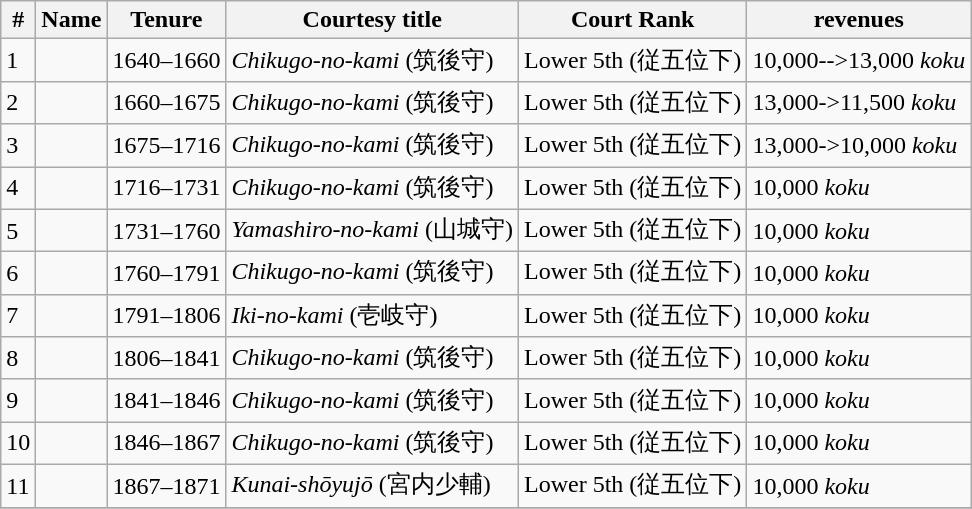<table class=wikitable>
<tr>
<th>#</th>
<th>Name</th>
<th>Tenure</th>
<th>Courtesy title</th>
<th>Court Rank</th>
<th>revenues</th>
</tr>
<tr>
<td>1</td>
<td></td>
<td>1640–1660</td>
<td><em>Chikugo-no-kami</em> (筑後守)</td>
<td>Lower 5th (従五位下)</td>
<td>10,000-->13,000 <em>koku</em></td>
</tr>
<tr>
<td>2</td>
<td></td>
<td>1660–1675</td>
<td><em>Chikugo-no-kami</em> (筑後守)</td>
<td>Lower 5th (従五位下)</td>
<td>13,000->11,500 <em>koku</em></td>
</tr>
<tr>
<td>3</td>
<td></td>
<td>1675–1716</td>
<td><em>Chikugo-no-kami</em> (筑後守)</td>
<td>Lower 5th (従五位下)</td>
<td>13,000->10,000 <em>koku</em></td>
</tr>
<tr>
<td>4</td>
<td></td>
<td>1716–1731</td>
<td><em>Chikugo-no-kami</em> (筑後守)</td>
<td>Lower 5th (従五位下)</td>
<td>10,000 <em>koku</em></td>
</tr>
<tr>
<td>5</td>
<td></td>
<td>1731–1760</td>
<td><em>Yamashiro-no-kami</em> (山城守)</td>
<td>Lower 5th (従五位下)</td>
<td>10,000 <em>koku</em></td>
</tr>
<tr>
<td>6</td>
<td></td>
<td>1760–1791</td>
<td><em>Chikugo-no-kami</em> (筑後守)</td>
<td>Lower 5th (従五位下)</td>
<td>10,000 <em>koku</em></td>
</tr>
<tr>
<td>7</td>
<td></td>
<td>1791–1806</td>
<td><em>Iki-no-kami</em> (壱岐守)</td>
<td>Lower 5th (従五位下)</td>
<td>10,000 <em>koku</em></td>
</tr>
<tr>
<td>8</td>
<td></td>
<td>1806–1841</td>
<td><em>Chikugo-no-kami</em> (筑後守)</td>
<td>Lower 5th (従五位下)</td>
<td>10,000 <em>koku</em></td>
</tr>
<tr>
<td>9</td>
<td></td>
<td>1841–1846</td>
<td><em>Chikugo-no-kami</em> (筑後守)</td>
<td>Lower 5th (従五位下)</td>
<td>10,000 <em>koku</em></td>
</tr>
<tr>
<td>10</td>
<td></td>
<td>1846–1867</td>
<td><em>Chikugo-no-kami</em> (筑後守)</td>
<td>Lower 5th (従五位下)</td>
<td>10,000 <em>koku</em></td>
</tr>
<tr>
<td>11</td>
<td></td>
<td>1867–1871</td>
<td><em>Kunai-shōyujō</em> (宮内少輔)</td>
<td>Lower 5th (従五位下)</td>
<td>10,000 <em>koku</em></td>
</tr>
<tr>
</tr>
</table>
